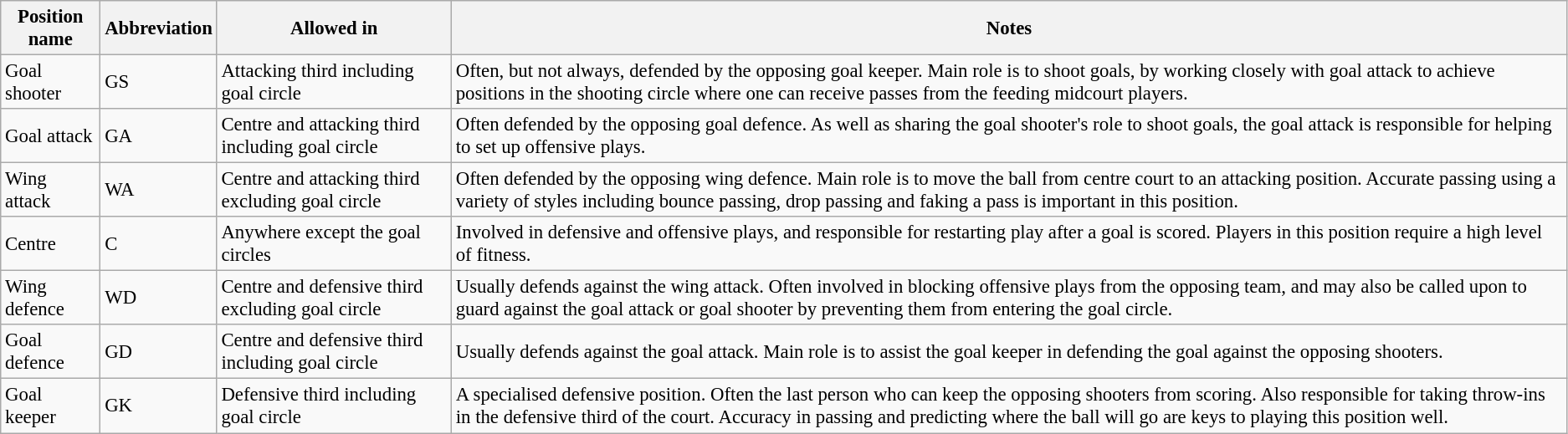<table class="wikitable" style="font-size:95%">
<tr>
<th>Position name</th>
<th>Abbreviation</th>
<th>Allowed in</th>
<th>Notes</th>
</tr>
<tr>
<td>Goal shooter</td>
<td>GS</td>
<td>Attacking third including goal circle</td>
<td>Often, but not always, defended by the opposing goal keeper. Main role is to shoot goals, by working closely with goal attack to achieve positions in the shooting circle where one can receive passes from the feeding midcourt players.</td>
</tr>
<tr>
<td>Goal attack</td>
<td>GA</td>
<td>Centre and attacking third including goal circle</td>
<td>Often defended by the opposing goal defence. As well as sharing the goal shooter's role to shoot goals, the goal attack is responsible for helping to set up offensive plays.</td>
</tr>
<tr>
<td>Wing attack</td>
<td>WA</td>
<td>Centre and attacking third excluding goal circle</td>
<td>Often defended by the opposing wing defence. Main role is to move the ball from centre court to an attacking position. Accurate passing using a variety of styles including bounce passing, drop passing and faking a pass is important in this position.</td>
</tr>
<tr>
<td>Centre</td>
<td>C</td>
<td>Anywhere except the goal circles</td>
<td>Involved in defensive and offensive plays, and responsible for restarting play after a goal is scored. Players in this position require a high level of fitness.</td>
</tr>
<tr>
<td>Wing defence</td>
<td>WD</td>
<td>Centre and defensive third excluding goal circle</td>
<td>Usually defends against the wing attack. Often involved in blocking offensive plays from the opposing team, and may also be called upon to guard against the goal attack or goal shooter by preventing them from entering the goal circle.</td>
</tr>
<tr>
<td>Goal defence</td>
<td>GD</td>
<td>Centre and defensive third including goal circle</td>
<td>Usually defends against the goal attack. Main role is to assist the goal keeper in defending the goal against the opposing shooters.</td>
</tr>
<tr>
<td>Goal keeper</td>
<td>GK</td>
<td>Defensive third including goal circle</td>
<td>A specialised defensive position. Often the last person who can keep the opposing shooters from scoring. Also responsible for taking throw-ins in the defensive third of the court. Accuracy in passing and predicting where the ball will go are keys to playing this position well.</td>
</tr>
</table>
